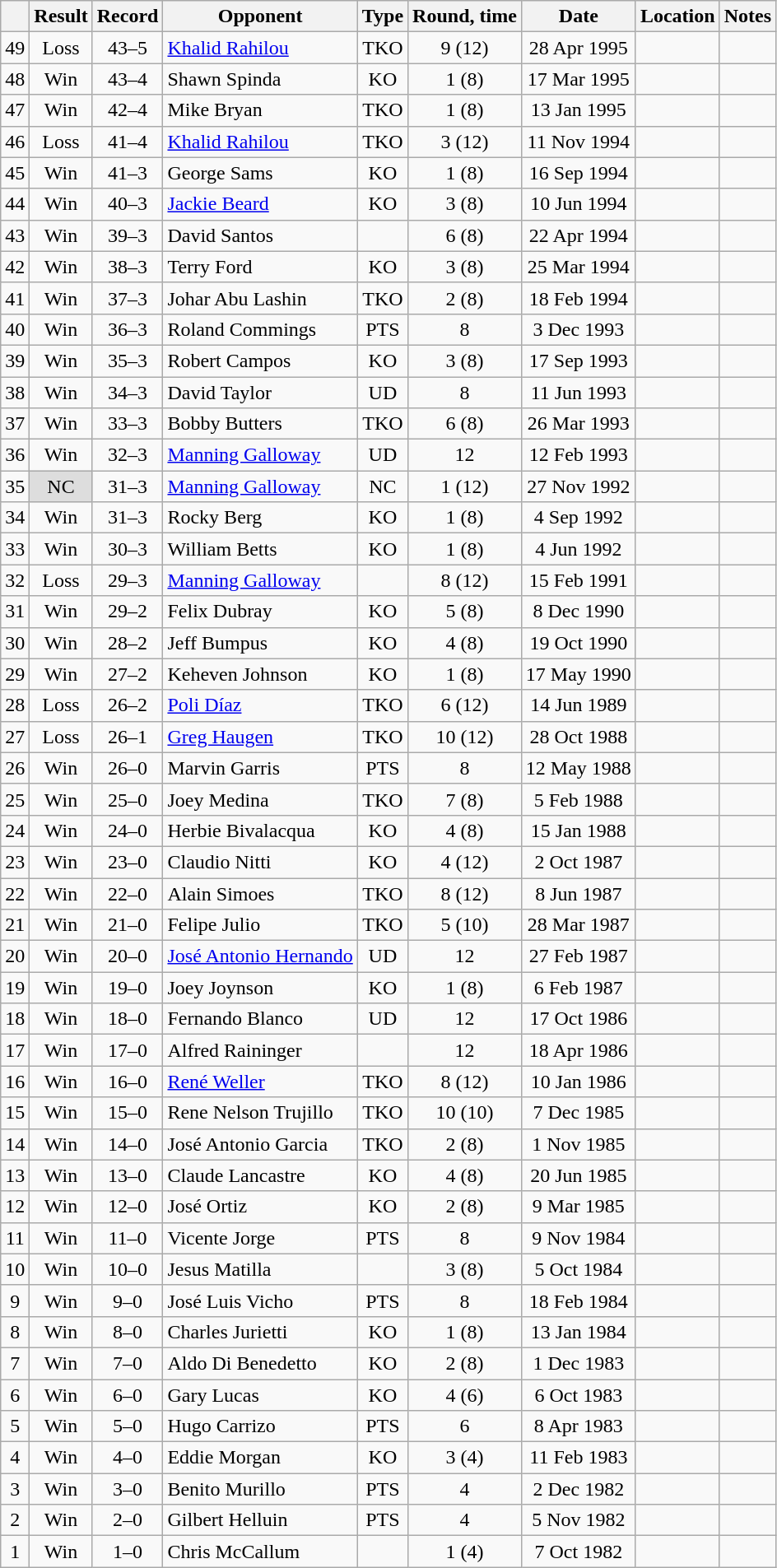<table class=wikitable style=text-align:center>
<tr>
<th></th>
<th>Result</th>
<th>Record</th>
<th>Opponent</th>
<th>Type</th>
<th>Round, time</th>
<th>Date</th>
<th>Location</th>
<th>Notes</th>
</tr>
<tr>
<td>49</td>
<td>Loss</td>
<td>43–5 </td>
<td align=left><a href='#'>Khalid Rahilou</a></td>
<td>TKO</td>
<td>9 (12)</td>
<td>28 Apr 1995</td>
<td align=left></td>
<td align=left></td>
</tr>
<tr>
<td>48</td>
<td>Win</td>
<td>43–4 </td>
<td align=left>Shawn Spinda</td>
<td>KO</td>
<td>1 (8)</td>
<td>17 Mar 1995</td>
<td align=left></td>
<td align=left></td>
</tr>
<tr>
<td>47</td>
<td>Win</td>
<td>42–4 </td>
<td align=left>Mike Bryan</td>
<td>TKO</td>
<td>1 (8)</td>
<td>13 Jan 1995</td>
<td align=left></td>
<td align=left></td>
</tr>
<tr>
<td>46</td>
<td>Loss</td>
<td>41–4 </td>
<td align=left><a href='#'>Khalid Rahilou</a></td>
<td>TKO</td>
<td>3 (12)</td>
<td>11 Nov 1994</td>
<td align=left></td>
<td align=left></td>
</tr>
<tr>
<td>45</td>
<td>Win</td>
<td>41–3 </td>
<td align=left>George Sams</td>
<td>KO</td>
<td>1 (8)</td>
<td>16 Sep 1994</td>
<td align=left></td>
<td align=left></td>
</tr>
<tr>
<td>44</td>
<td>Win</td>
<td>40–3 </td>
<td align=left><a href='#'>Jackie Beard</a></td>
<td>KO</td>
<td>3 (8)</td>
<td>10 Jun 1994</td>
<td align=left></td>
<td align=left></td>
</tr>
<tr>
<td>43</td>
<td>Win</td>
<td>39–3 </td>
<td align=left>David Santos</td>
<td></td>
<td>6 (8)</td>
<td>22 Apr 1994</td>
<td align=left></td>
<td align=left></td>
</tr>
<tr>
<td>42</td>
<td>Win</td>
<td>38–3 </td>
<td align=left>Terry Ford</td>
<td>KO</td>
<td>3 (8)</td>
<td>25 Mar 1994</td>
<td align=left></td>
<td align=left></td>
</tr>
<tr>
<td>41</td>
<td>Win</td>
<td>37–3 </td>
<td align=left>Johar Abu Lashin</td>
<td>TKO</td>
<td>2 (8)</td>
<td>18 Feb 1994</td>
<td align=left></td>
<td align=left></td>
</tr>
<tr>
<td>40</td>
<td>Win</td>
<td>36–3 </td>
<td align=left>Roland Commings</td>
<td>PTS</td>
<td>8</td>
<td>3 Dec 1993</td>
<td align=left></td>
<td align=left></td>
</tr>
<tr>
<td>39</td>
<td>Win</td>
<td>35–3 </td>
<td align=left>Robert Campos</td>
<td>KO</td>
<td>3 (8)</td>
<td>17 Sep 1993</td>
<td align=left></td>
<td align=left></td>
</tr>
<tr>
<td>38</td>
<td>Win</td>
<td>34–3 </td>
<td align=left>David Taylor</td>
<td>UD</td>
<td>8</td>
<td>11 Jun 1993</td>
<td align=left></td>
<td align=left></td>
</tr>
<tr>
<td>37</td>
<td>Win</td>
<td>33–3 </td>
<td align=left>Bobby Butters</td>
<td>TKO</td>
<td>6 (8)</td>
<td>26 Mar 1993</td>
<td align=left></td>
<td align=left></td>
</tr>
<tr>
<td>36</td>
<td>Win</td>
<td>32–3 </td>
<td align=left><a href='#'>Manning Galloway</a></td>
<td>UD</td>
<td>12</td>
<td>12 Feb 1993</td>
<td align=left></td>
<td align=left></td>
</tr>
<tr>
<td>35</td>
<td style=background:#DDD>NC</td>
<td>31–3 </td>
<td align=left><a href='#'>Manning Galloway</a></td>
<td>NC</td>
<td>1 (12)</td>
<td>27 Nov 1992</td>
<td align=left></td>
<td align=left></td>
</tr>
<tr>
<td>34</td>
<td>Win</td>
<td>31–3</td>
<td align=left>Rocky Berg</td>
<td>KO</td>
<td>1 (8)</td>
<td>4 Sep 1992</td>
<td align=left></td>
<td align=left></td>
</tr>
<tr>
<td>33</td>
<td>Win</td>
<td>30–3</td>
<td align=left>William Betts</td>
<td>KO</td>
<td>1 (8)</td>
<td>4 Jun 1992</td>
<td align=left></td>
<td align=left></td>
</tr>
<tr>
<td>32</td>
<td>Loss</td>
<td>29–3</td>
<td align=left><a href='#'>Manning Galloway</a></td>
<td></td>
<td>8 (12)</td>
<td>15 Feb 1991</td>
<td align=left></td>
<td align=left></td>
</tr>
<tr>
<td>31</td>
<td>Win</td>
<td>29–2</td>
<td align=left>Felix Dubray</td>
<td>KO</td>
<td>5 (8)</td>
<td>8 Dec 1990</td>
<td align=left></td>
<td align=left></td>
</tr>
<tr>
<td>30</td>
<td>Win</td>
<td>28–2</td>
<td align=left>Jeff Bumpus</td>
<td>KO</td>
<td>4 (8)</td>
<td>19 Oct 1990</td>
<td align=left></td>
<td align=left></td>
</tr>
<tr>
<td>29</td>
<td>Win</td>
<td>27–2</td>
<td align=left>Keheven Johnson</td>
<td>KO</td>
<td>1 (8)</td>
<td>17 May 1990</td>
<td align=left></td>
<td align=left></td>
</tr>
<tr>
<td>28</td>
<td>Loss</td>
<td>26–2</td>
<td align=left><a href='#'>Poli Díaz</a></td>
<td>TKO</td>
<td>6 (12)</td>
<td>14 Jun 1989</td>
<td align=left></td>
<td align=left></td>
</tr>
<tr>
<td>27</td>
<td>Loss</td>
<td>26–1</td>
<td align=left><a href='#'>Greg Haugen</a></td>
<td>TKO</td>
<td>10 (12)</td>
<td>28 Oct 1988</td>
<td align=left></td>
<td align=left></td>
</tr>
<tr>
<td>26</td>
<td>Win</td>
<td>26–0</td>
<td align=left>Marvin Garris</td>
<td>PTS</td>
<td>8</td>
<td>12 May 1988</td>
<td align=left></td>
<td align=left></td>
</tr>
<tr>
<td>25</td>
<td>Win</td>
<td>25–0</td>
<td align=left>Joey Medina</td>
<td>TKO</td>
<td>7 (8)</td>
<td>5 Feb 1988</td>
<td align=left></td>
<td align=left></td>
</tr>
<tr>
<td>24</td>
<td>Win</td>
<td>24–0</td>
<td align=left>Herbie Bivalacqua</td>
<td>KO</td>
<td>4 (8)</td>
<td>15 Jan 1988</td>
<td align=left></td>
<td align=left></td>
</tr>
<tr>
<td>23</td>
<td>Win</td>
<td>23–0</td>
<td align=left>Claudio Nitti</td>
<td>KO</td>
<td>4 (12)</td>
<td>2 Oct 1987</td>
<td align=left></td>
<td align=left></td>
</tr>
<tr>
<td>22</td>
<td>Win</td>
<td>22–0</td>
<td align=left>Alain Simoes</td>
<td>TKO</td>
<td>8 (12)</td>
<td>8 Jun 1987</td>
<td align=left></td>
<td align=left></td>
</tr>
<tr>
<td>21</td>
<td>Win</td>
<td>21–0</td>
<td align=left>Felipe Julio</td>
<td>TKO</td>
<td>5 (10)</td>
<td>28 Mar 1987</td>
<td align=left></td>
<td align=left></td>
</tr>
<tr>
<td>20</td>
<td>Win</td>
<td>20–0</td>
<td align=left><a href='#'>José Antonio Hernando</a></td>
<td>UD</td>
<td>12</td>
<td>27 Feb 1987</td>
<td align=left></td>
<td align=left></td>
</tr>
<tr>
<td>19</td>
<td>Win</td>
<td>19–0</td>
<td align=left>Joey Joynson</td>
<td>KO</td>
<td>1 (8)</td>
<td>6 Feb 1987</td>
<td align=left></td>
<td align=left></td>
</tr>
<tr>
<td>18</td>
<td>Win</td>
<td>18–0</td>
<td align=left>Fernando Blanco</td>
<td>UD</td>
<td>12</td>
<td>17 Oct 1986</td>
<td align=left></td>
<td align=left></td>
</tr>
<tr>
<td>17</td>
<td>Win</td>
<td>17–0</td>
<td align=left>Alfred Raininger</td>
<td></td>
<td>12</td>
<td>18 Apr 1986</td>
<td align=left></td>
<td align=left></td>
</tr>
<tr>
<td>16</td>
<td>Win</td>
<td>16–0</td>
<td align=left><a href='#'>René Weller</a></td>
<td>TKO</td>
<td>8 (12)</td>
<td>10 Jan 1986</td>
<td align=left></td>
<td align=left></td>
</tr>
<tr>
<td>15</td>
<td>Win</td>
<td>15–0</td>
<td align=left>Rene Nelson Trujillo</td>
<td>TKO</td>
<td>10 (10)</td>
<td>7 Dec 1985</td>
<td align=left></td>
<td align=left></td>
</tr>
<tr>
<td>14</td>
<td>Win</td>
<td>14–0</td>
<td align=left>José Antonio Garcia</td>
<td>TKO</td>
<td>2 (8)</td>
<td>1 Nov 1985</td>
<td align=left></td>
<td align=left></td>
</tr>
<tr>
<td>13</td>
<td>Win</td>
<td>13–0</td>
<td align=left>Claude Lancastre</td>
<td>KO</td>
<td>4 (8)</td>
<td>20 Jun 1985</td>
<td align=left></td>
<td align=left></td>
</tr>
<tr>
<td>12</td>
<td>Win</td>
<td>12–0</td>
<td align=left>José Ortiz</td>
<td>KO</td>
<td>2 (8)</td>
<td>9 Mar 1985</td>
<td align=left></td>
<td align=left></td>
</tr>
<tr>
<td>11</td>
<td>Win</td>
<td>11–0</td>
<td align=left>Vicente Jorge</td>
<td>PTS</td>
<td>8</td>
<td>9 Nov 1984</td>
<td align=left></td>
<td align=left></td>
</tr>
<tr>
<td>10</td>
<td>Win</td>
<td>10–0</td>
<td align=left>Jesus Matilla</td>
<td></td>
<td>3 (8)</td>
<td>5 Oct 1984</td>
<td align=left></td>
<td align=left></td>
</tr>
<tr>
<td>9</td>
<td>Win</td>
<td>9–0</td>
<td align=left>José Luis Vicho</td>
<td>PTS</td>
<td>8</td>
<td>18 Feb 1984</td>
<td align=left></td>
<td align=left></td>
</tr>
<tr>
<td>8</td>
<td>Win</td>
<td>8–0</td>
<td align=left>Charles Jurietti</td>
<td>KO</td>
<td>1 (8)</td>
<td>13 Jan 1984</td>
<td align=left></td>
<td align=left></td>
</tr>
<tr>
<td>7</td>
<td>Win</td>
<td>7–0</td>
<td align=left>Aldo Di Benedetto</td>
<td>KO</td>
<td>2 (8)</td>
<td>1 Dec 1983</td>
<td align=left></td>
<td align=left></td>
</tr>
<tr>
<td>6</td>
<td>Win</td>
<td>6–0</td>
<td align=left>Gary Lucas</td>
<td>KO</td>
<td>4 (6)</td>
<td>6 Oct 1983</td>
<td align=left></td>
<td align=left></td>
</tr>
<tr>
<td>5</td>
<td>Win</td>
<td>5–0</td>
<td align=left>Hugo Carrizo</td>
<td>PTS</td>
<td>6</td>
<td>8 Apr 1983</td>
<td align=left></td>
<td align=left></td>
</tr>
<tr>
<td>4</td>
<td>Win</td>
<td>4–0</td>
<td align=left>Eddie Morgan</td>
<td>KO</td>
<td>3 (4)</td>
<td>11 Feb 1983</td>
<td align=left></td>
<td align=left></td>
</tr>
<tr>
<td>3</td>
<td>Win</td>
<td>3–0</td>
<td align=left>Benito Murillo</td>
<td>PTS</td>
<td>4</td>
<td>2 Dec 1982</td>
<td align=left></td>
<td align=left></td>
</tr>
<tr>
<td>2</td>
<td>Win</td>
<td>2–0</td>
<td align=left>Gilbert Helluin</td>
<td>PTS</td>
<td>4</td>
<td>5 Nov 1982</td>
<td align=left></td>
<td align=left></td>
</tr>
<tr>
<td>1</td>
<td>Win</td>
<td>1–0</td>
<td align=left>Chris McCallum</td>
<td></td>
<td>1 (4)</td>
<td>7 Oct 1982</td>
<td align=left></td>
<td align=left></td>
</tr>
</table>
